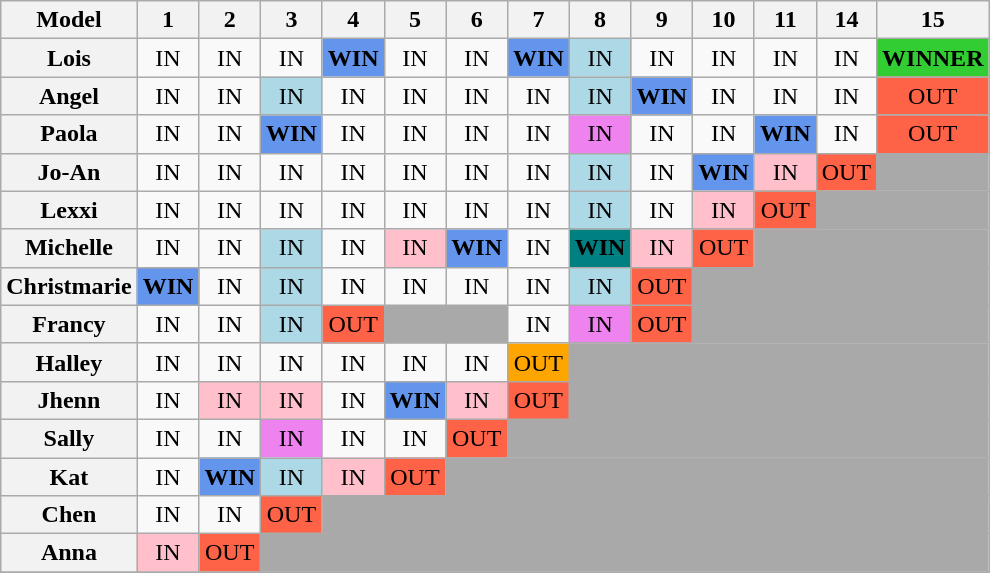<table class="wikitable" style="text-align:center">
<tr>
<th>Model</th>
<th>1</th>
<th>2</th>
<th>3</th>
<th>4</th>
<th>5</th>
<th>6</th>
<th>7</th>
<th>8</th>
<th>9</th>
<th>10</th>
<th>11</th>
<th>14</th>
<th>15</th>
</tr>
<tr>
<th>Lois</th>
<td>IN</td>
<td>IN</td>
<td>IN</td>
<td style="background:cornflowerblue;"><strong>WIN</strong></td>
<td>IN</td>
<td>IN</td>
<td style="background:cornflowerblue;"><strong>WIN</strong></td>
<td style="background:lightblue;">IN</td>
<td>IN</td>
<td>IN</td>
<td>IN</td>
<td>IN</td>
<td style="background:limegreen;"><strong>WINNER</strong></td>
</tr>
<tr>
<th>Angel</th>
<td>IN</td>
<td>IN</td>
<td style="background:lightblue;">IN</td>
<td>IN</td>
<td>IN</td>
<td>IN</td>
<td>IN</td>
<td style="background:lightblue;">IN</td>
<td style="background:cornflowerblue;"><strong>WIN</strong></td>
<td>IN</td>
<td>IN</td>
<td>IN</td>
<td style="background:tomato;">OUT</td>
</tr>
<tr>
<th>Paola</th>
<td>IN</td>
<td>IN</td>
<td style="background:cornflowerblue;"><strong>WIN</strong></td>
<td>IN</td>
<td>IN</td>
<td>IN</td>
<td>IN</td>
<td style="background:violet;">IN</td>
<td>IN</td>
<td>IN</td>
<td style="background:cornflowerblue;"><strong>WIN</strong></td>
<td>IN</td>
<td style="background:tomato;">OUT</td>
</tr>
<tr>
<th>Jo-An</th>
<td>IN</td>
<td>IN</td>
<td>IN</td>
<td>IN</td>
<td>IN</td>
<td>IN</td>
<td>IN</td>
<td style="background:lightblue;">IN</td>
<td>IN</td>
<td style="background:cornflowerblue;"><strong>WIN</strong></td>
<td style="background:pink;">IN</td>
<td style="background:tomato;">OUT</td>
<td colspan=1 style="background:darkgrey;"></td>
</tr>
<tr>
<th>Lexxi</th>
<td>IN</td>
<td>IN</td>
<td>IN</td>
<td>IN</td>
<td>IN</td>
<td>IN</td>
<td>IN</td>
<td style="background:lightblue;">IN</td>
<td>IN</td>
<td style="background:pink;">IN</td>
<td style="background:tomato;">OUT</td>
<td colspan=2 style="background:darkgrey;"></td>
</tr>
<tr>
<th>Michelle</th>
<td>IN</td>
<td>IN</td>
<td style="background:lightblue;">IN</td>
<td>IN</td>
<td style="background:pink;">IN</td>
<td style="background:cornflowerblue;"><strong>WIN</strong></td>
<td>IN</td>
<td style="background:teal;"><strong>WIN</strong></td>
<td style="background:pink;">IN</td>
<td style="background:tomato;">OUT</td>
<td colspan=3 style="background:darkgrey;"></td>
</tr>
<tr>
<th>Christmarie</th>
<td style="background:cornflowerblue;"><strong>WIN</strong></td>
<td>IN</td>
<td style="background:lightblue;">IN</td>
<td>IN</td>
<td>IN</td>
<td>IN</td>
<td>IN</td>
<td style="background:lightblue;">IN</td>
<td style="background:tomato;">OUT</td>
<td colspan=4 style="background:darkgrey;"></td>
</tr>
<tr>
<th>Francy</th>
<td>IN</td>
<td>IN</td>
<td style="background:lightblue;">IN</td>
<td style="background:tomato;">OUT</td>
<td colspan=2 style="background:darkgrey;"></td>
<td>IN</td>
<td style="background:violet;">IN</td>
<td style="background:tomato;">OUT</td>
<td colspan=4 style="background:darkgrey;"></td>
</tr>
<tr>
<th>Halley</th>
<td>IN</td>
<td>IN</td>
<td>IN</td>
<td>IN</td>
<td>IN</td>
<td>IN</td>
<td style="background:orange;">OUT</td>
<td colspan=6 style="background:darkgrey;"></td>
</tr>
<tr>
<th>Jhenn</th>
<td>IN</td>
<td style="background:pink;">IN</td>
<td style="background:pink;">IN</td>
<td>IN</td>
<td style="background:cornflowerblue;"><strong>WIN</strong></td>
<td style="background:pink;">IN</td>
<td style="background:tomato;">OUT</td>
<td colspan=6 style="background:darkgrey;"></td>
</tr>
<tr>
<th>Sally</th>
<td>IN</td>
<td>IN</td>
<td style="background:violet;">IN</td>
<td>IN</td>
<td>IN</td>
<td style="background:tomato;">OUT</td>
<td colspan=7 style="background:darkgrey;"></td>
</tr>
<tr>
<th>Kat</th>
<td>IN</td>
<td style="background:cornflowerblue;"><strong>WIN</strong></td>
<td style="background:lightblue;">IN</td>
<td style="background:pink;">IN</td>
<td style="background:tomato;">OUT</td>
<td colspan=8 style="background:darkgrey;"></td>
</tr>
<tr>
<th>Chen</th>
<td>IN</td>
<td>IN</td>
<td style="background:tomato;">OUT</td>
<td colspan=10 style="background:darkgrey;"></td>
</tr>
<tr>
<th>Anna</th>
<td style="background:pink;">IN</td>
<td style="background:tomato;">OUT</td>
<td colspan=11 style="background:darkgrey;"></td>
</tr>
<tr>
</tr>
</table>
